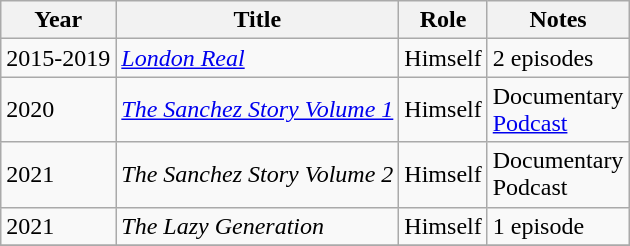<table class="wikitable sortable">
<tr>
<th>Year</th>
<th>Title</th>
<th>Role</th>
<th class="unsortable">Notes</th>
</tr>
<tr>
<td>2015-2019</td>
<td><em><a href='#'>London Real</a></em></td>
<td>Himself</td>
<td>2 episodes</td>
</tr>
<tr>
<td>2020</td>
<td><em><a href='#'>The Sanchez Story Volume 1</a></em></td>
<td>Himself</td>
<td>Documentary<br><a href='#'>Podcast</a></td>
</tr>
<tr>
<td>2021</td>
<td><em>The Sanchez Story Volume 2</em></td>
<td>Himself</td>
<td>Documentary<br>Podcast</td>
</tr>
<tr>
<td>2021</td>
<td><em>The Lazy Generation</em></td>
<td>Himself</td>
<td>1 episode</td>
</tr>
<tr>
</tr>
</table>
